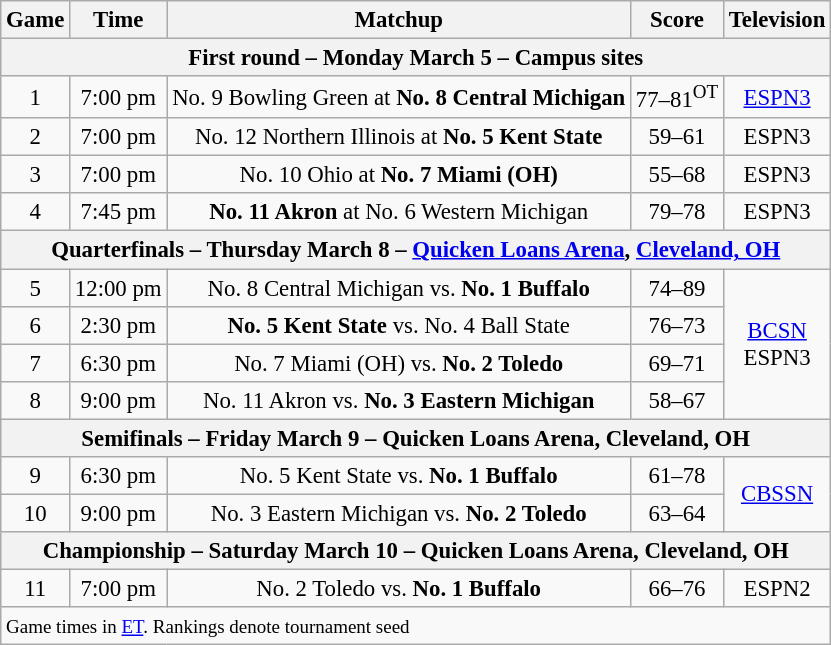<table class="wikitable" style="font-size: 95%;text-align:center">
<tr>
<th>Game</th>
<th>Time</th>
<th>Matchup</th>
<th>Score</th>
<th>Television</th>
</tr>
<tr>
<th colspan=5>First round – Monday March 5 – Campus sites</th>
</tr>
<tr>
<td>1</td>
<td>7:00 pm</td>
<td>No. 9 Bowling Green at <strong>No. 8 Central Michigan</strong></td>
<td>77–81<sup>OT</sup></td>
<td><a href='#'>ESPN3</a></td>
</tr>
<tr>
<td>2</td>
<td>7:00 pm</td>
<td>No. 12 Northern Illinois at <strong>No. 5 Kent State</strong></td>
<td>59–61</td>
<td>ESPN3</td>
</tr>
<tr>
<td>3</td>
<td>7:00 pm</td>
<td>No. 10 Ohio at <strong>No. 7 Miami (OH)</strong></td>
<td>55–68</td>
<td>ESPN3</td>
</tr>
<tr>
<td>4</td>
<td>7:45 pm</td>
<td><strong>No. 11 Akron</strong> at No. 6 Western Michigan</td>
<td>79–78</td>
<td>ESPN3</td>
</tr>
<tr>
<th colspan=5>Quarterfinals – Thursday March 8 – <a href='#'>Quicken Loans Arena</a>, <a href='#'>Cleveland, OH</a></th>
</tr>
<tr>
<td>5</td>
<td>12:00 pm</td>
<td>No. 8 Central Michigan vs. <strong>No. 1 Buffalo</strong></td>
<td>74–89</td>
<td rowspan=4><a href='#'>BCSN</a><br>ESPN3</td>
</tr>
<tr>
<td>6</td>
<td>2:30 pm</td>
<td><strong>No. 5 Kent State</strong> vs. No. 4 Ball State</td>
<td>76–73</td>
</tr>
<tr>
<td>7</td>
<td>6:30 pm</td>
<td>No. 7 Miami (OH) vs. <strong>No. 2 Toledo</strong></td>
<td>69–71</td>
</tr>
<tr>
<td>8</td>
<td>9:00 pm</td>
<td>No. 11 Akron vs. <strong>No. 3 Eastern Michigan</strong></td>
<td>58–67</td>
</tr>
<tr>
<th colspan=5>Semifinals – Friday March 9 – Quicken Loans Arena, Cleveland, OH</th>
</tr>
<tr>
<td>9</td>
<td>6:30 pm</td>
<td>No. 5 Kent State  vs. <strong>No. 1 Buffalo</strong></td>
<td>61–78</td>
<td rowspan=2><a href='#'>CBSSN</a></td>
</tr>
<tr>
<td>10</td>
<td>9:00 pm</td>
<td>No. 3 Eastern Michigan vs. <strong>No. 2 Toledo</strong></td>
<td>63–64</td>
</tr>
<tr>
<th colspan=5>Championship – Saturday March 10 – Quicken Loans Arena, Cleveland, OH</th>
</tr>
<tr>
<td>11</td>
<td>7:00 pm</td>
<td>No. 2 Toledo vs. <strong>No. 1 Buffalo</strong></td>
<td>66–76</td>
<td>ESPN2</td>
</tr>
<tr>
<td colspan=5 align=left><small>Game times in <a href='#'>ET</a>. Rankings denote tournament seed</small></td>
</tr>
</table>
